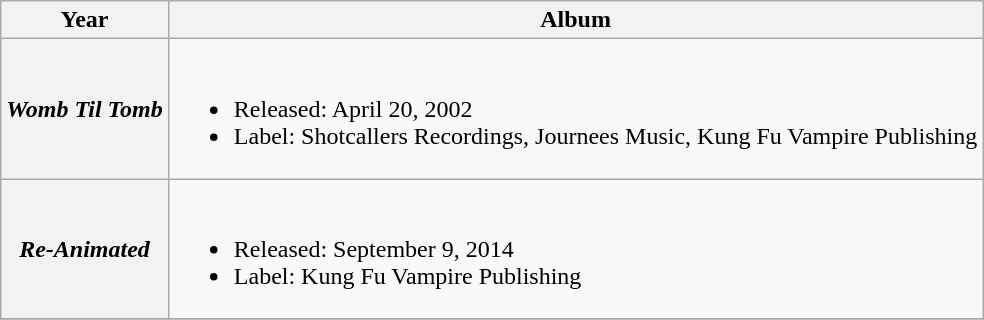<table class="wikitable">
<tr>
<th>Year</th>
<th>Album</th>
</tr>
<tr>
<th scope="row"><em>Womb Til Tomb</em></th>
<td><br><ul><li>Released: April 20, 2002</li><li>Label: Shotcallers Recordings, Journees Music, Kung Fu Vampire Publishing</li></ul></td>
</tr>
<tr>
<th scope="row"><em>Re-Animated</em></th>
<td><br><ul><li>Released: September 9, 2014</li><li>Label: Kung Fu Vampire Publishing</li></ul></td>
</tr>
<tr>
</tr>
</table>
